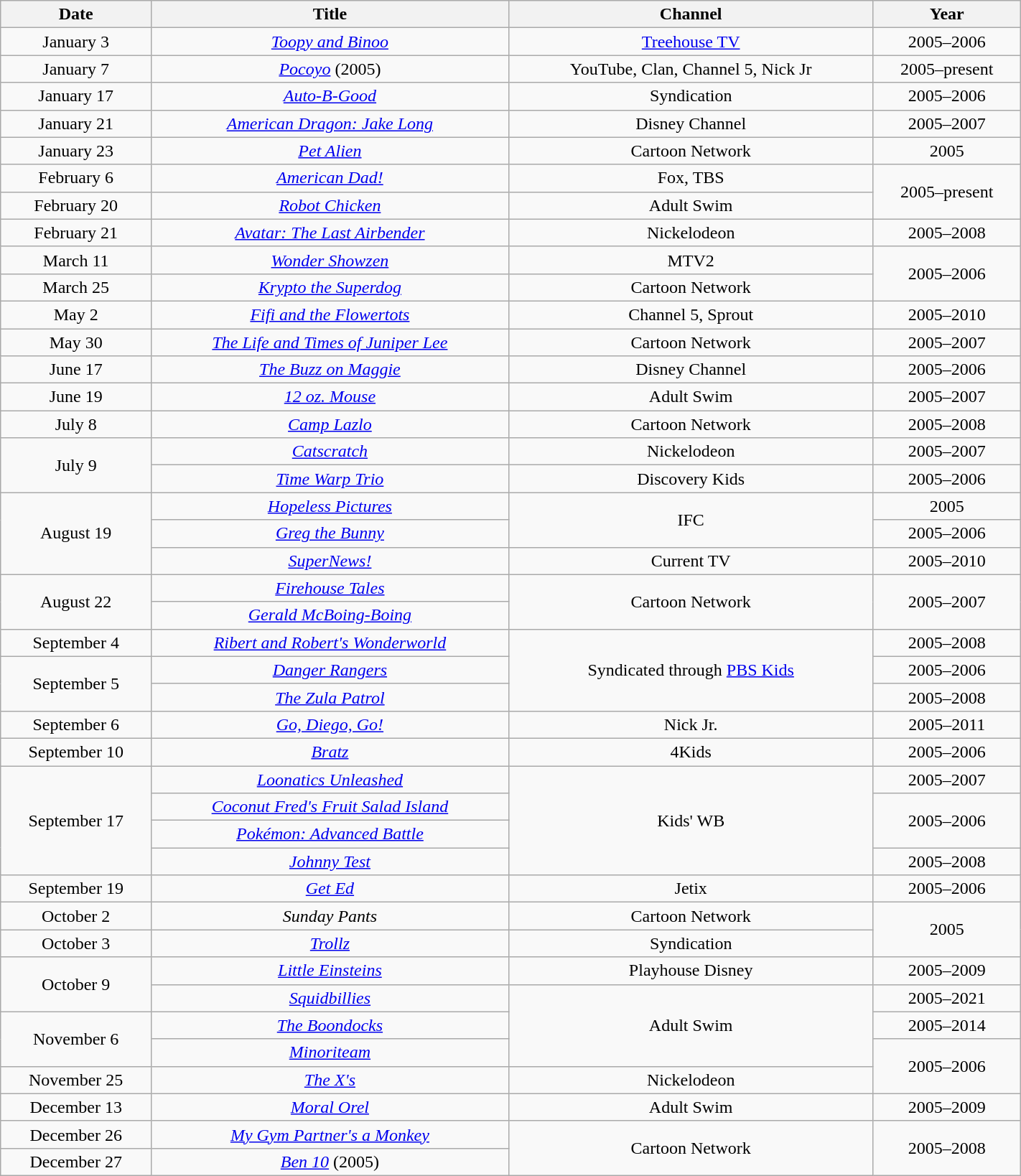<table class="wikitable sortable" style="text-align: center" width="75%">
<tr>
<th scope="col">Date</th>
<th scope="col">Title</th>
<th scope="col">Channel</th>
<th scope="col">Year</th>
</tr>
<tr>
<td>January 3</td>
<td><em><a href='#'>Toopy and Binoo</a></em></td>
<td><a href='#'>Treehouse TV</a></td>
<td>2005–2006</td>
</tr>
<tr>
<td>January 7</td>
<td><em><a href='#'>Pocoyo</a></em> (2005)</td>
<td>YouTube, Clan, Channel 5, Nick Jr</td>
<td>2005–present</td>
</tr>
<tr>
<td>January 17</td>
<td><em><a href='#'>Auto-B-Good</a></em></td>
<td>Syndication</td>
<td>2005–2006</td>
</tr>
<tr>
<td>January 21</td>
<td><em><a href='#'>American Dragon: Jake Long</a></em></td>
<td>Disney Channel</td>
<td>2005–2007</td>
</tr>
<tr>
<td>January 23</td>
<td><em><a href='#'>Pet Alien</a></em></td>
<td>Cartoon Network</td>
<td>2005</td>
</tr>
<tr>
<td>February 6</td>
<td><em><a href='#'>American Dad!</a></em></td>
<td>Fox, TBS</td>
<td rowspan="2">2005–present</td>
</tr>
<tr>
<td>February 20</td>
<td><em><a href='#'>Robot Chicken</a></em></td>
<td>Adult Swim</td>
</tr>
<tr>
<td>February 21</td>
<td><em><a href='#'>Avatar: The Last Airbender</a></em></td>
<td>Nickelodeon</td>
<td>2005–2008</td>
</tr>
<tr>
<td>March 11</td>
<td><em><a href='#'>Wonder Showzen</a></em></td>
<td>MTV2</td>
<td rowspan=2>2005–2006</td>
</tr>
<tr>
<td>March 25</td>
<td><em><a href='#'>Krypto the Superdog</a></em></td>
<td>Cartoon Network</td>
</tr>
<tr>
<td>May 2</td>
<td><em><a href='#'>Fifi and the Flowertots</a></em></td>
<td>Channel 5, Sprout</td>
<td>2005–2010</td>
</tr>
<tr>
<td>May 30</td>
<td><em><a href='#'>The Life and Times of Juniper Lee</a></em></td>
<td>Cartoon Network</td>
<td>2005–2007</td>
</tr>
<tr>
<td>June 17</td>
<td><em><a href='#'>The Buzz on Maggie</a></em></td>
<td>Disney Channel</td>
<td>2005–2006</td>
</tr>
<tr>
<td>June 19</td>
<td><em><a href='#'>12 oz. Mouse</a></em></td>
<td>Adult Swim</td>
<td>2005–2007</td>
</tr>
<tr>
<td>July 8</td>
<td><em><a href='#'>Camp Lazlo</a></em></td>
<td>Cartoon Network</td>
<td>2005–2008</td>
</tr>
<tr>
<td rowspan=2>July 9</td>
<td><em><a href='#'>Catscratch</a></em></td>
<td>Nickelodeon</td>
<td>2005–2007</td>
</tr>
<tr>
<td><em><a href='#'>Time Warp Trio</a></em></td>
<td>Discovery Kids</td>
<td>2005–2006</td>
</tr>
<tr>
<td rowspan=3>August 19</td>
<td><em><a href='#'>Hopeless Pictures</a></em></td>
<td rowspan="2">IFC</td>
<td>2005</td>
</tr>
<tr>
<td><em><a href='#'>Greg the Bunny</a></em></td>
<td>2005–2006</td>
</tr>
<tr>
<td><em><a href='#'>SuperNews!</a></em></td>
<td>Current TV</td>
<td>2005–2010</td>
</tr>
<tr>
<td rowspan="2">August 22</td>
<td><em><a href='#'>Firehouse Tales</a></em></td>
<td rowspan=2>Cartoon Network</td>
<td rowspan=2>2005–2007</td>
</tr>
<tr>
<td><em><a href='#'>Gerald McBoing-Boing</a></em></td>
</tr>
<tr>
<td>September 4</td>
<td><em><a href='#'>Ribert and Robert's Wonderworld</a></em></td>
<td rowspan="3">Syndicated through <a href='#'>PBS Kids</a></td>
<td>2005–2008</td>
</tr>
<tr>
<td rowspan="2">September 5</td>
<td><em><a href='#'>Danger Rangers</a></em></td>
<td>2005–2006</td>
</tr>
<tr>
<td><em><a href='#'>The Zula Patrol</a></em></td>
<td>2005–2008</td>
</tr>
<tr>
<td>September 6</td>
<td><em><a href='#'>Go, Diego, Go!</a></em></td>
<td>Nick Jr.</td>
<td>2005–2011</td>
</tr>
<tr>
<td>September 10</td>
<td><em><a href='#'>Bratz</a></em></td>
<td>4Kids</td>
<td>2005–2006</td>
</tr>
<tr>
<td rowspan=4>September 17</td>
<td><em><a href='#'>Loonatics Unleashed</a></em></td>
<td rowspan=4>Kids' WB</td>
<td>2005–2007</td>
</tr>
<tr>
<td><em><a href='#'>Coconut Fred's Fruit Salad Island</a></em></td>
<td rowspan=2>2005–2006</td>
</tr>
<tr>
<td><em><a href='#'>Pokémon: Advanced Battle</a></em></td>
</tr>
<tr>
<td><em><a href='#'>Johnny Test</a></em></td>
<td>2005–2008</td>
</tr>
<tr>
<td>September 19</td>
<td><em><a href='#'>Get Ed</a></em></td>
<td>Jetix</td>
<td>2005–2006</td>
</tr>
<tr>
<td>October 2</td>
<td><em>Sunday Pants</em></td>
<td>Cartoon Network</td>
<td rowspan=2>2005</td>
</tr>
<tr>
<td>October 3</td>
<td><em><a href='#'>Trollz</a></em></td>
<td>Syndication</td>
</tr>
<tr>
<td rowspan=2>October 9</td>
<td><em><a href='#'>Little Einsteins</a></em></td>
<td>Playhouse Disney</td>
<td>2005–2009</td>
</tr>
<tr>
<td><em><a href='#'>Squidbillies</a></em></td>
<td rowspan=3>Adult Swim</td>
<td>2005–2021</td>
</tr>
<tr>
<td rowspan=2>November 6</td>
<td><em><a href='#'>The Boondocks</a></em></td>
<td>2005–2014</td>
</tr>
<tr>
<td><em><a href='#'>Minoriteam</a></em></td>
<td rowspan=2>2005–2006</td>
</tr>
<tr>
<td>November 25</td>
<td><em><a href='#'>The X's</a></em></td>
<td>Nickelodeon</td>
</tr>
<tr>
<td>December 13</td>
<td><em><a href='#'>Moral Orel</a></em></td>
<td>Adult Swim</td>
<td>2005–2009</td>
</tr>
<tr>
<td>December 26</td>
<td><em><a href='#'>My Gym Partner's a Monkey</a></em></td>
<td rowspan=2>Cartoon Network</td>
<td rowspan=2>2005–2008</td>
</tr>
<tr>
<td>December 27</td>
<td><em><a href='#'>Ben 10</a></em> (2005)</td>
</tr>
</table>
